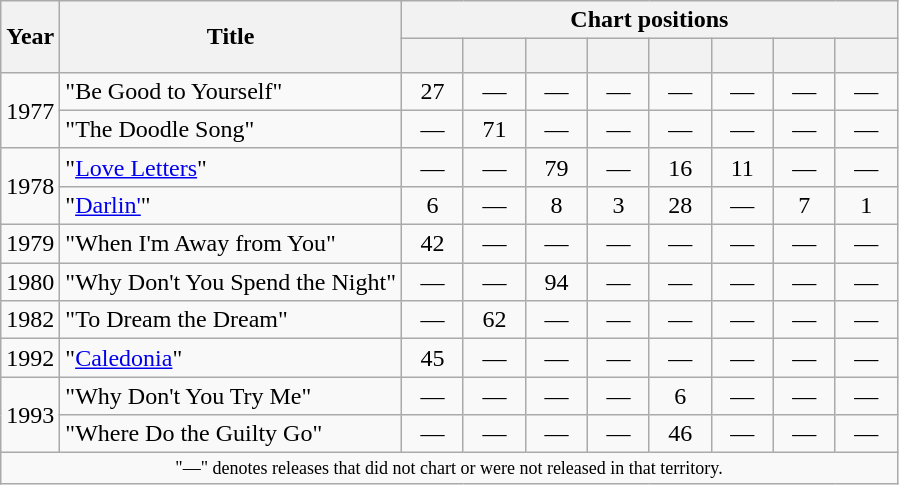<table class="wikitable" style="text-align:center;">
<tr>
<th rowspan="2">Year</th>
<th rowspan="2">Title</th>
<th colspan="8">Chart positions</th>
</tr>
<tr style="font-size:smaller;">
<th width="35"><a href='#'></a><br></th>
<th width="35"><a href='#'></a><br></th>
<th width="35"><a href='#'></a><br></th>
<th width="35"><a href='#'></a><br></th>
<th width="35"><a href='#'></a><br></th>
<th width="35"><a href='#'></a><br></th>
<th width="35"><a href='#'></a><br></th>
<th width="35"><a href='#'></a><br></th>
</tr>
<tr>
<td rowspan="2">1977</td>
<td align="left">"Be Good to Yourself"</td>
<td>27</td>
<td>—</td>
<td>—</td>
<td>—</td>
<td>—</td>
<td>—</td>
<td>—</td>
<td>—</td>
</tr>
<tr>
<td align="left">"The Doodle Song"</td>
<td>—</td>
<td>71</td>
<td>—</td>
<td>—</td>
<td>—</td>
<td>—</td>
<td>—</td>
<td>—</td>
</tr>
<tr>
<td rowspan="2">1978</td>
<td align="left">"<a href='#'>Love Letters</a>"</td>
<td>—</td>
<td>—</td>
<td>79</td>
<td>—</td>
<td>16</td>
<td>11</td>
<td>—</td>
<td>—</td>
</tr>
<tr>
<td align="left">"<a href='#'>Darlin'</a>"</td>
<td>6</td>
<td>—</td>
<td>8</td>
<td>3</td>
<td>28</td>
<td>—</td>
<td>7</td>
<td>1</td>
</tr>
<tr>
<td>1979</td>
<td align="left">"When I'm Away from You"</td>
<td>42</td>
<td>—</td>
<td>—</td>
<td>—</td>
<td>—</td>
<td>—</td>
<td>—</td>
<td>—</td>
</tr>
<tr>
<td>1980</td>
<td align="left">"Why Don't You Spend the Night"</td>
<td>—</td>
<td>—</td>
<td>94</td>
<td>—</td>
<td>—</td>
<td>—</td>
<td>—</td>
<td>—</td>
</tr>
<tr>
<td>1982</td>
<td align="left">"To Dream the Dream"</td>
<td>—</td>
<td>62</td>
<td>—</td>
<td>—</td>
<td>—</td>
<td>—</td>
<td>—</td>
<td>—</td>
</tr>
<tr>
<td>1992</td>
<td align="left">"<a href='#'>Caledonia</a>"</td>
<td>45</td>
<td>—</td>
<td>—</td>
<td>—</td>
<td>—</td>
<td>—</td>
<td>—</td>
<td>—</td>
</tr>
<tr>
<td rowspan="2">1993</td>
<td align="left">"Why Don't You Try Me"</td>
<td>—</td>
<td>—</td>
<td>—</td>
<td>—</td>
<td>6</td>
<td>—</td>
<td>—</td>
<td>—</td>
</tr>
<tr>
<td align="left">"Where Do the Guilty Go"</td>
<td>—</td>
<td>—</td>
<td>—</td>
<td>—</td>
<td>46</td>
<td>—</td>
<td>—</td>
<td>—</td>
</tr>
<tr>
<td colspan="10" style="text-align:center; font-size:9pt;">"—" denotes releases that did not chart or were not released in that territory.</td>
</tr>
</table>
